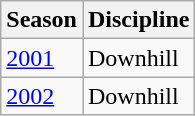<table class="wikitable">
<tr>
<th>Season</th>
<th>Discipline</th>
</tr>
<tr>
<td><a href='#'>2001</a></td>
<td>Downhill</td>
</tr>
<tr>
<td><a href='#'>2002</a></td>
<td>Downhill</td>
</tr>
</table>
